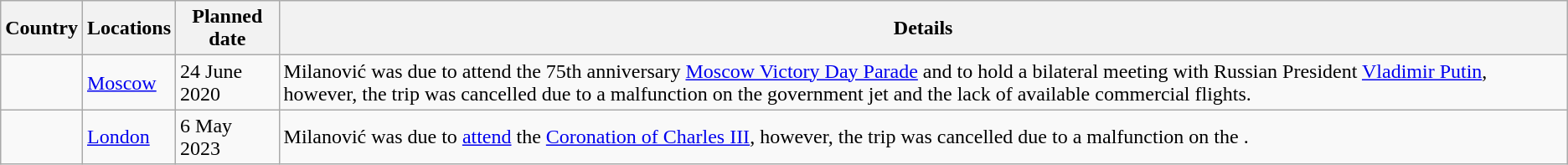<table class="wikitable">
<tr>
<th>Country</th>
<th>Locations</th>
<th>Planned date</th>
<th>Details</th>
</tr>
<tr>
<td></td>
<td><a href='#'>Moscow</a></td>
<td>24 June 2020</td>
<td>Milanović was due to attend the 75th anniversary <a href='#'>Moscow Victory Day Parade</a> and to hold a bilateral meeting with Russian President <a href='#'>Vladimir Putin</a>, however, the trip was cancelled due to a malfunction on the government jet and the lack of available commercial flights.</td>
</tr>
<tr>
<td></td>
<td><a href='#'>London</a></td>
<td>6 May 2023</td>
<td>Milanović was due to <a href='#'>attend</a> the <a href='#'>Coronation of Charles III</a>, however, the trip was cancelled due to a malfunction on the .</td>
</tr>
</table>
